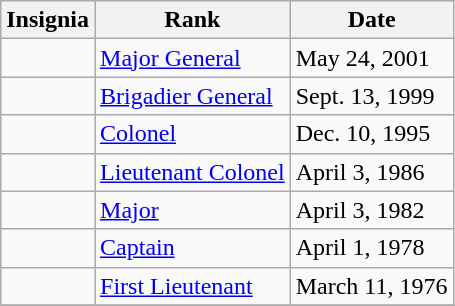<table class="wikitable">
<tr>
<th>Insignia</th>
<th>Rank</th>
<th>Date</th>
</tr>
<tr>
<td></td>
<td><a href='#'>Major General</a></td>
<td>May 24, 2001</td>
</tr>
<tr>
<td></td>
<td><a href='#'>Brigadier General</a></td>
<td>Sept. 13, 1999</td>
</tr>
<tr>
<td></td>
<td><a href='#'>Colonel</a></td>
<td>Dec. 10, 1995</td>
</tr>
<tr>
<td></td>
<td><a href='#'>Lieutenant Colonel</a></td>
<td>April 3, 1986</td>
</tr>
<tr>
<td></td>
<td><a href='#'>Major</a></td>
<td>April 3, 1982</td>
</tr>
<tr>
<td></td>
<td><a href='#'>Captain</a></td>
<td>April 1, 1978</td>
</tr>
<tr>
<td></td>
<td><a href='#'>First Lieutenant</a></td>
<td>March 11, 1976</td>
</tr>
<tr>
</tr>
</table>
